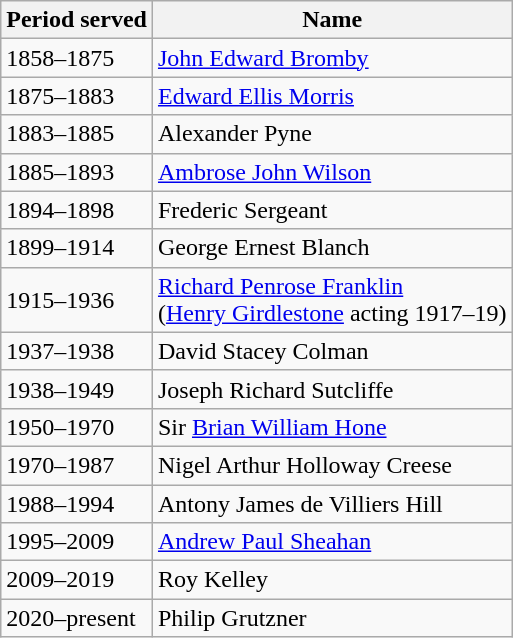<table class="wikitable">
<tr>
<th>Period served</th>
<th>Name</th>
</tr>
<tr>
<td>1858–1875</td>
<td><a href='#'>John Edward Bromby</a></td>
</tr>
<tr>
<td>1875–1883</td>
<td><a href='#'>Edward Ellis Morris</a></td>
</tr>
<tr>
<td>1883–1885</td>
<td>Alexander Pyne</td>
</tr>
<tr>
<td>1885–1893</td>
<td><a href='#'>Ambrose John Wilson</a></td>
</tr>
<tr>
<td>1894–1898</td>
<td>Frederic Sergeant</td>
</tr>
<tr>
<td>1899–1914</td>
<td>George Ernest Blanch</td>
</tr>
<tr>
<td>1915–1936</td>
<td><a href='#'>Richard Penrose Franklin</a><br>(<a href='#'>Henry Girdlestone</a> acting 1917–19)</td>
</tr>
<tr>
<td>1937–1938</td>
<td>David Stacey Colman</td>
</tr>
<tr>
<td>1938–1949</td>
<td>Joseph Richard Sutcliffe</td>
</tr>
<tr>
<td>1950–1970</td>
<td>Sir <a href='#'>Brian William Hone</a></td>
</tr>
<tr>
<td>1970–1987</td>
<td>Nigel Arthur Holloway Creese</td>
</tr>
<tr>
<td>1988–1994</td>
<td>Antony James de Villiers Hill</td>
</tr>
<tr>
<td>1995–2009</td>
<td><a href='#'>Andrew Paul Sheahan</a></td>
</tr>
<tr>
<td>2009–2019</td>
<td>Roy Kelley</td>
</tr>
<tr>
<td>2020–present</td>
<td>Philip Grutzner</td>
</tr>
</table>
